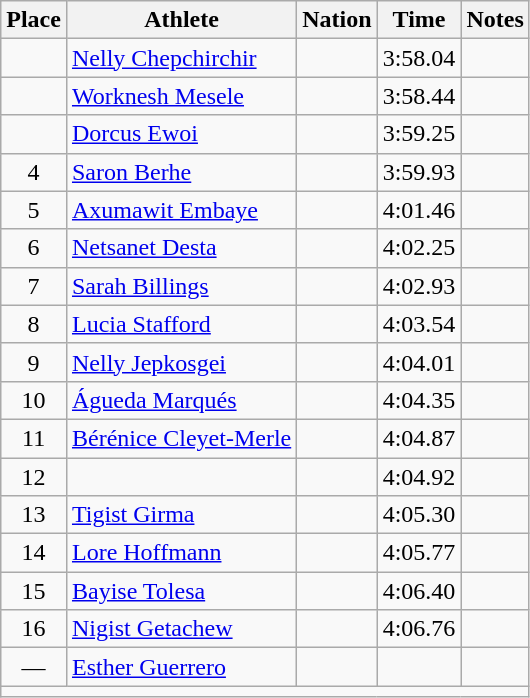<table class="wikitable mw-datatable sortable" style="text-align:center;">
<tr>
<th scope="col">Place</th>
<th scope="col">Athlete</th>
<th scope="col">Nation</th>
<th scope="col">Time</th>
<th scope="col">Notes</th>
</tr>
<tr>
<td></td>
<td align="left"><a href='#'>Nelly Chepchirchir</a></td>
<td align="left"></td>
<td>3:58.04</td>
<td></td>
</tr>
<tr>
<td></td>
<td align="left"><a href='#'>Worknesh Mesele</a></td>
<td align="left"></td>
<td>3:58.44</td>
<td></td>
</tr>
<tr>
<td></td>
<td align="left"><a href='#'>Dorcus Ewoi</a></td>
<td align="left"></td>
<td>3:59.25</td>
<td></td>
</tr>
<tr>
<td>4</td>
<td align="left"><a href='#'>Saron Berhe</a></td>
<td align="left"></td>
<td>3:59.93</td>
<td></td>
</tr>
<tr>
<td>5</td>
<td align="left"><a href='#'>Axumawit Embaye</a></td>
<td align="left"></td>
<td>4:01.46</td>
<td></td>
</tr>
<tr>
<td>6</td>
<td align="left"><a href='#'>Netsanet Desta</a></td>
<td align="left"></td>
<td>4:02.25</td>
<td></td>
</tr>
<tr>
<td>7</td>
<td align="left"><a href='#'>Sarah Billings</a></td>
<td align="left"></td>
<td>4:02.93</td>
<td></td>
</tr>
<tr>
<td>8</td>
<td align="left"><a href='#'>Lucia Stafford</a></td>
<td align="left"></td>
<td>4:03.54</td>
<td></td>
</tr>
<tr>
<td>9</td>
<td align="left"><a href='#'>Nelly Jepkosgei</a></td>
<td align="left"></td>
<td>4:04.01</td>
<td></td>
</tr>
<tr>
<td>10</td>
<td align="left"><a href='#'>Águeda Marqués</a></td>
<td align="left"></td>
<td>4:04.35</td>
<td></td>
</tr>
<tr>
<td>11</td>
<td align="left"><a href='#'>Bérénice Cleyet-Merle</a></td>
<td align="left"></td>
<td>4:04.87</td>
<td></td>
</tr>
<tr>
<td>12</td>
<td align="left"></td>
<td align="left"></td>
<td>4:04.92</td>
<td></td>
</tr>
<tr>
<td>13</td>
<td align="left"><a href='#'>Tigist Girma</a></td>
<td align="left"></td>
<td>4:05.30</td>
<td></td>
</tr>
<tr>
<td>14</td>
<td align="left"><a href='#'>Lore Hoffmann</a></td>
<td align="left"></td>
<td>4:05.77</td>
<td></td>
</tr>
<tr>
<td>15</td>
<td align="left"><a href='#'>Bayise Tolesa</a></td>
<td align="left"></td>
<td>4:06.40</td>
<td></td>
</tr>
<tr>
<td>16</td>
<td align="left"><a href='#'>Nigist Getachew</a></td>
<td align="left"></td>
<td>4:06.76</td>
<td></td>
</tr>
<tr>
<td>—</td>
<td align="left"><a href='#'>Esther Guerrero</a></td>
<td align="left"></td>
<td></td>
<td></td>
</tr>
<tr class="sortbottom">
<td colspan="5"></td>
</tr>
</table>
